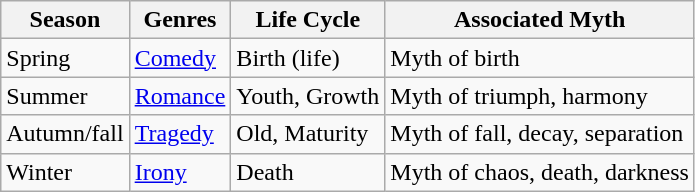<table class="wikitable">
<tr>
<th>Season</th>
<th>Genres</th>
<th>Life Cycle</th>
<th>Associated Myth</th>
</tr>
<tr>
<td>Spring</td>
<td><a href='#'>Comedy</a></td>
<td>Birth (life)</td>
<td>Myth of birth</td>
</tr>
<tr>
<td>Summer</td>
<td><a href='#'>Romance</a></td>
<td>Youth, Growth</td>
<td>Myth of triumph, harmony</td>
</tr>
<tr>
<td>Autumn/fall</td>
<td><a href='#'>Tragedy</a></td>
<td>Old, Maturity</td>
<td>Myth of fall, decay, separation</td>
</tr>
<tr>
<td>Winter</td>
<td><a href='#'>Irony</a></td>
<td>Death</td>
<td>Myth of chaos, death, darkness</td>
</tr>
</table>
